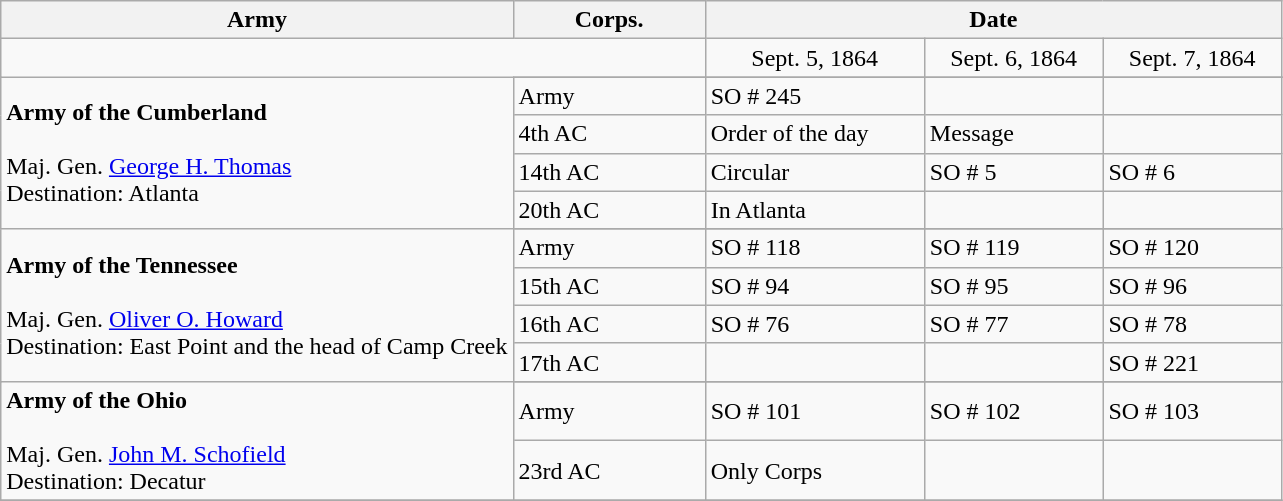<table class="wikitable" align="center">
<tr>
<th width=40%>Army</th>
<th width=15%>Corps.</th>
<th colspan=3 style="text-align: center;">Date</th>
</tr>
<tr>
<td colspan=2 style="text-align: center;"></td>
<td style="text-align: center;">Sept. 5, 1864</td>
<td style="text-align: center;">Sept. 6, 1864</td>
<td style="text-align: center;">Sept. 7, 1864</td>
</tr>
<tr>
<td rowspan=5><strong>Army of the Cumberland</strong> <br><br>Maj. Gen. <a href='#'>George H. Thomas</a><br>
Destination: Atlanta</td>
</tr>
<tr>
<td>Army</td>
<td>SO # 245</td>
<td></td>
<td></td>
</tr>
<tr>
<td>4th AC</td>
<td>Order of the day</td>
<td>Message </td>
<td></td>
</tr>
<tr>
<td>14th AC</td>
<td>Circular </td>
<td>SO # 5</td>
<td>SO # 6</td>
</tr>
<tr>
<td>20th AC</td>
<td>In Atlanta</td>
<td></td>
<td></td>
</tr>
<tr>
<td rowspan=5><strong>Army of the Tennessee</strong><br><br>Maj. Gen. <a href='#'>Oliver O. Howard</a> <br>
Destination: East Point and the head of Camp Creek</td>
</tr>
<tr>
<td>Army</td>
<td>SO # 118</td>
<td>SO # 119</td>
<td>SO # 120</td>
</tr>
<tr>
<td>15th AC</td>
<td>SO # 94</td>
<td>SO # 95</td>
<td>SO # 96</td>
</tr>
<tr>
<td>16th AC</td>
<td>SO # 76</td>
<td>SO # 77</td>
<td>SO # 78</td>
</tr>
<tr>
<td>17th AC</td>
<td></td>
<td></td>
<td>SO # 221</td>
</tr>
<tr>
<td rowspan=3><strong>Army of the Ohio</strong><br><br>Maj. Gen. <a href='#'>John M. Schofield</a><br>
Destination: Decatur</td>
</tr>
<tr>
<td>Army</td>
<td>SO # 101</td>
<td>SO # 102</td>
<td>SO # 103</td>
</tr>
<tr>
<td>23rd AC</td>
<td>Only Corps</td>
<td></td>
<td></td>
</tr>
<tr>
</tr>
</table>
